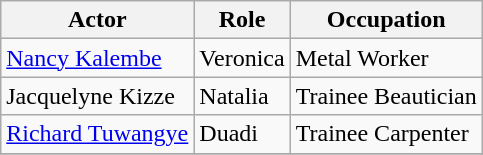<table class="wikitable">
<tr>
<th>Actor</th>
<th>Role</th>
<th>Occupation</th>
</tr>
<tr>
<td><a href='#'>Nancy Kalembe</a></td>
<td>Veronica</td>
<td>Metal Worker</td>
</tr>
<tr>
<td>Jacquelyne Kizze</td>
<td>Natalia</td>
<td>Trainee Beautician</td>
</tr>
<tr>
<td><a href='#'>Richard Tuwangye</a></td>
<td>Duadi</td>
<td>Trainee Carpenter</td>
</tr>
<tr>
</tr>
</table>
